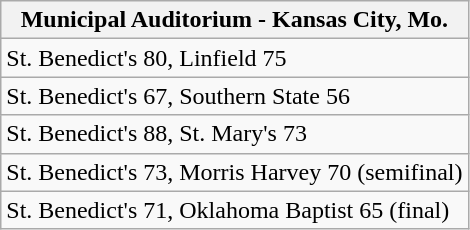<table class="wikitable">
<tr>
<th>Municipal Auditorium - Kansas City, Mo.</th>
</tr>
<tr>
<td>St. Benedict's 80, Linfield 75</td>
</tr>
<tr>
<td>St. Benedict's 67, Southern State 56</td>
</tr>
<tr>
<td>St. Benedict's 88, St. Mary's 73</td>
</tr>
<tr>
<td>St. Benedict's 73, Morris Harvey 70 (semifinal)</td>
</tr>
<tr>
<td>St. Benedict's 71, Oklahoma Baptist 65 (final)</td>
</tr>
</table>
